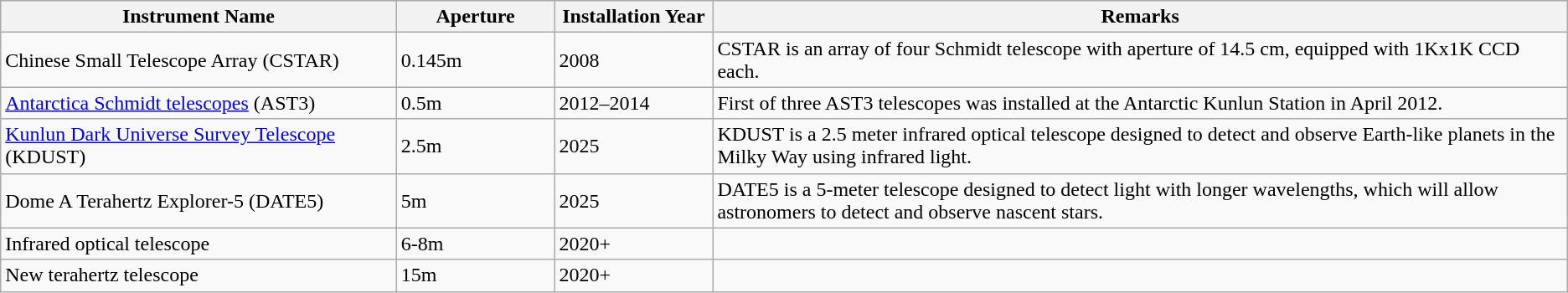<table class="wikitable">
<tr>
<th style="width:25%;">Instrument Name</th>
<th style="width:10%;">Aperture</th>
<th style="width:10%;">Installation Year</th>
<th style="width:54%;">Remarks</th>
</tr>
<tr>
<td>Chinese Small Telescope Array (CSTAR) </td>
<td>0.145m</td>
<td>2008</td>
<td>CSTAR is an array of four Schmidt telescope with aperture of 14.5 cm, equipped with 1Kx1K CCD each.</td>
</tr>
<tr>
<td><a href='#'>Antarctica Schmidt telescopes</a> (AST3)</td>
<td>0.5m</td>
<td>2012–2014</td>
<td>First of three AST3 telescopes was installed at the Antarctic Kunlun Station in April 2012.</td>
</tr>
<tr>
<td><a href='#'>Kunlun Dark Universe Survey Telescope</a> (KDUST)</td>
<td>2.5m</td>
<td>2025</td>
<td>KDUST is a 2.5 meter infrared optical telescope designed to detect and observe Earth-like planets in the Milky Way using infrared light.</td>
</tr>
<tr>
<td>Dome A Terahertz Explorer-5 (DATE5)</td>
<td>5m</td>
<td>2025</td>
<td>DATE5 is a 5-meter telescope designed to detect light with longer wavelengths, which will allow astronomers to detect and observe nascent stars.</td>
</tr>
<tr>
<td>Infrared optical telescope</td>
<td>6-8m</td>
<td>2020+</td>
<td></td>
</tr>
<tr>
<td>New terahertz telescope</td>
<td>15m</td>
<td>2020+</td>
<td></td>
</tr>
</table>
